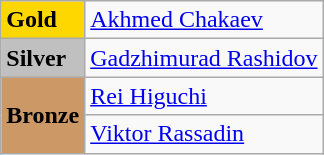<table class="wikitable">
<tr>
<td bgcolor="gold"><strong>Gold</strong></td>
<td> <a href='#'>Akhmed Chakaev</a></td>
</tr>
<tr>
<td bgcolor="silver"><strong>Silver</strong></td>
<td> <a href='#'>Gadzhimurad Rashidov</a></td>
</tr>
<tr>
<td rowspan="2" bgcolor="#cc9966"><strong>Bronze</strong></td>
<td> <a href='#'>Rei Higuchi</a></td>
</tr>
<tr>
<td> <a href='#'>Viktor Rassadin</a></td>
</tr>
</table>
